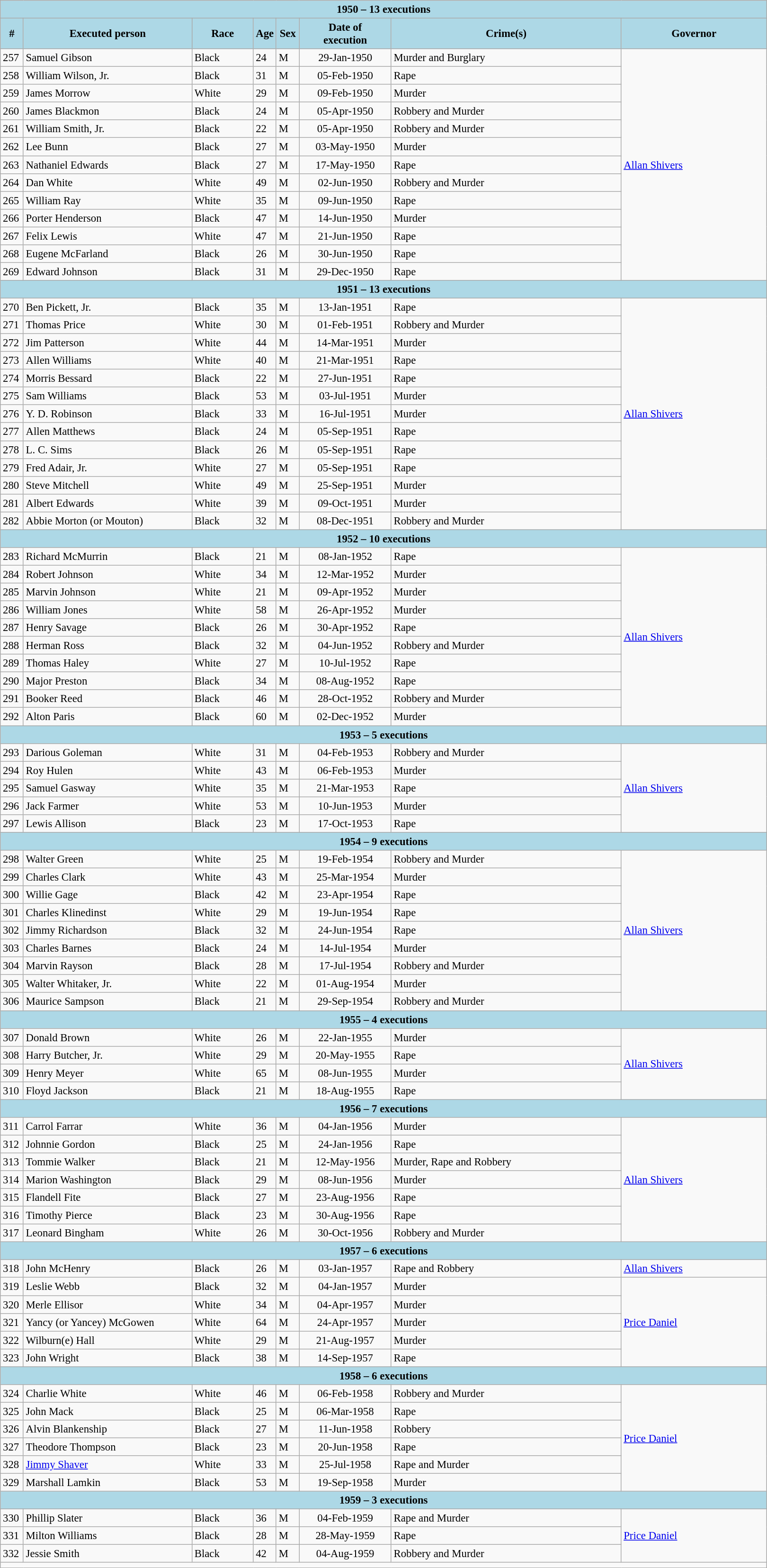<table class="wikitable" style="font-size:95%; ">
<tr>
<th colspan="8" style="background-color:#ADD8E6">1950 – 13 executions</th>
</tr>
<tr>
<th style="background-color:#ADD8E6" width="3%">#</th>
<th style="background-color:#ADD8E6" width="22%">Executed person</th>
<th style="background-color:#ADD8E6" width="8%">Race</th>
<th style="background-color:#ADD8E6" width="3%">Age</th>
<th style="background-color:#ADD8E6" width="3%">Sex</th>
<th style="background-color:#ADD8E6" width="12%">Date of <br>execution</th>
<th style="background-color:#ADD8E6" width="30%">Crime(s)</th>
<th style="background-color:#ADD8E6" width="30%">Governor</th>
</tr>
<tr>
<td>257</td>
<td>Samuel Gibson</td>
<td>Black</td>
<td>24</td>
<td>M</td>
<td align=center>29-Jan-1950</td>
<td>Murder and Burglary</td>
<td Rowspan="13"><a href='#'>Allan Shivers</a></td>
</tr>
<tr>
<td>258</td>
<td>William Wilson, Jr.</td>
<td>Black</td>
<td>31</td>
<td>M</td>
<td align=center>05-Feb-1950</td>
<td>Rape</td>
</tr>
<tr>
<td>259</td>
<td>James Morrow</td>
<td>White</td>
<td>29</td>
<td>M</td>
<td align=center>09-Feb-1950</td>
<td>Murder</td>
</tr>
<tr>
<td>260</td>
<td>James Blackmon</td>
<td>Black</td>
<td>24</td>
<td>M</td>
<td align=center>05-Apr-1950</td>
<td>Robbery and Murder</td>
</tr>
<tr>
<td>261</td>
<td>William Smith, Jr.</td>
<td>Black</td>
<td>22</td>
<td>M</td>
<td align=center>05-Apr-1950</td>
<td>Robbery and Murder</td>
</tr>
<tr>
<td>262</td>
<td>Lee Bunn</td>
<td>Black</td>
<td>27</td>
<td>M</td>
<td align=center>03-May-1950</td>
<td>Murder</td>
</tr>
<tr>
<td>263</td>
<td>Nathaniel Edwards</td>
<td>Black</td>
<td>27</td>
<td>M</td>
<td align=center>17-May-1950</td>
<td>Rape</td>
</tr>
<tr>
<td>264</td>
<td>Dan White</td>
<td>White</td>
<td>49</td>
<td>M</td>
<td align=center>02-Jun-1950</td>
<td>Robbery and Murder</td>
</tr>
<tr>
<td>265</td>
<td>William Ray</td>
<td>White</td>
<td>35</td>
<td>M</td>
<td align=center>09-Jun-1950</td>
<td>Rape</td>
</tr>
<tr>
<td>266</td>
<td>Porter Henderson</td>
<td>Black</td>
<td>47</td>
<td>M</td>
<td align=center>14-Jun-1950</td>
<td>Murder</td>
</tr>
<tr>
<td>267</td>
<td>Felix Lewis</td>
<td>White</td>
<td>47</td>
<td>M</td>
<td align=center>21-Jun-1950</td>
<td>Rape</td>
</tr>
<tr>
<td>268</td>
<td>Eugene McFarland</td>
<td>Black</td>
<td>26</td>
<td>M</td>
<td align=center>30-Jun-1950</td>
<td>Rape</td>
</tr>
<tr>
<td>269</td>
<td>Edward Johnson</td>
<td>Black</td>
<td>31</td>
<td>M</td>
<td align=center>29-Dec-1950</td>
<td>Rape</td>
</tr>
<tr>
<th colspan="8" style="background-color:#ADD8E6">1951 – 13 executions</th>
</tr>
<tr>
<td>270</td>
<td>Ben Pickett, Jr.</td>
<td>Black</td>
<td>35</td>
<td>M</td>
<td align=center>13-Jan-1951</td>
<td>Rape</td>
<td Rowspan="13"><a href='#'>Allan Shivers</a></td>
</tr>
<tr>
<td>271</td>
<td>Thomas Price</td>
<td>White</td>
<td>30</td>
<td>M</td>
<td align=center>01-Feb-1951</td>
<td>Robbery and Murder</td>
</tr>
<tr>
<td>272</td>
<td>Jim Patterson</td>
<td>White</td>
<td>44</td>
<td>M</td>
<td align=center>14-Mar-1951</td>
<td>Murder</td>
</tr>
<tr>
<td>273</td>
<td>Allen Williams</td>
<td>White</td>
<td>40</td>
<td>M</td>
<td align=center>21-Mar-1951</td>
<td>Rape</td>
</tr>
<tr>
<td>274</td>
<td>Morris Bessard</td>
<td>Black</td>
<td>22</td>
<td>M</td>
<td align=center>27-Jun-1951</td>
<td>Rape</td>
</tr>
<tr>
<td>275</td>
<td>Sam Williams</td>
<td>Black</td>
<td>53</td>
<td>M</td>
<td align=center>03-Jul-1951</td>
<td>Murder</td>
</tr>
<tr>
<td>276</td>
<td>Y. D. Robinson</td>
<td>Black</td>
<td>33</td>
<td>M</td>
<td align=center>16-Jul-1951</td>
<td>Murder</td>
</tr>
<tr>
<td>277</td>
<td>Allen Matthews</td>
<td>Black</td>
<td>24</td>
<td>M</td>
<td align=center>05-Sep-1951</td>
<td>Rape</td>
</tr>
<tr>
<td>278</td>
<td>L. C. Sims</td>
<td>Black</td>
<td>26</td>
<td>M</td>
<td align=center>05-Sep-1951</td>
<td>Rape</td>
</tr>
<tr>
<td>279</td>
<td>Fred Adair, Jr.</td>
<td>White</td>
<td>27</td>
<td>M</td>
<td align=center>05-Sep-1951</td>
<td>Rape</td>
</tr>
<tr>
<td>280</td>
<td>Steve Mitchell</td>
<td>White</td>
<td>49</td>
<td>M</td>
<td align=center>25-Sep-1951</td>
<td>Murder</td>
</tr>
<tr>
<td>281</td>
<td>Albert Edwards</td>
<td>White</td>
<td>39</td>
<td>M</td>
<td align=center>09-Oct-1951</td>
<td>Murder</td>
</tr>
<tr>
<td>282</td>
<td>Abbie Morton (or Mouton)</td>
<td>Black</td>
<td>32</td>
<td>M</td>
<td align=center>08-Dec-1951</td>
<td>Robbery and Murder</td>
</tr>
<tr>
<th colspan="8" style="background-color:#ADD8E6">1952 – 10 executions</th>
</tr>
<tr>
<td>283</td>
<td>Richard McMurrin</td>
<td>Black</td>
<td>21</td>
<td>M</td>
<td align=center>08-Jan-1952</td>
<td>Rape</td>
<td Rowspan="10"><a href='#'>Allan Shivers</a></td>
</tr>
<tr>
<td>284</td>
<td>Robert Johnson</td>
<td>White</td>
<td>34</td>
<td>M</td>
<td align=center>12-Mar-1952</td>
<td>Murder</td>
</tr>
<tr>
<td>285</td>
<td>Marvin Johnson</td>
<td>White</td>
<td>21</td>
<td>M</td>
<td align=center>09-Apr-1952</td>
<td>Murder</td>
</tr>
<tr>
<td>286</td>
<td>William Jones</td>
<td>White</td>
<td>58</td>
<td>M</td>
<td align=center>26-Apr-1952</td>
<td>Murder</td>
</tr>
<tr>
<td>287</td>
<td>Henry Savage</td>
<td>Black</td>
<td>26</td>
<td>M</td>
<td align=center>30-Apr-1952</td>
<td>Rape</td>
</tr>
<tr>
<td>288</td>
<td>Herman Ross</td>
<td>Black</td>
<td>32</td>
<td>M</td>
<td align=center>04-Jun-1952</td>
<td>Robbery and Murder</td>
</tr>
<tr>
<td>289</td>
<td>Thomas Haley</td>
<td>White</td>
<td>27</td>
<td>M</td>
<td align=center>10-Jul-1952</td>
<td>Rape</td>
</tr>
<tr>
<td>290</td>
<td>Major Preston</td>
<td>Black</td>
<td>34</td>
<td>M</td>
<td align=center>08-Aug-1952</td>
<td>Rape</td>
</tr>
<tr>
<td>291</td>
<td>Booker Reed</td>
<td>Black</td>
<td>46</td>
<td>M</td>
<td align=center>28-Oct-1952</td>
<td>Robbery and Murder</td>
</tr>
<tr>
<td>292</td>
<td>Alton Paris</td>
<td>Black</td>
<td>60</td>
<td>M</td>
<td align=center>02-Dec-1952</td>
<td>Murder</td>
</tr>
<tr>
<th colspan="8" style="background-color:#ADD8E6">1953 – 5 executions</th>
</tr>
<tr>
<td>293</td>
<td>Darious Goleman</td>
<td>White</td>
<td>31</td>
<td>M</td>
<td align=center>04-Feb-1953</td>
<td>Robbery and Murder</td>
<td Rowspan="5"><a href='#'>Allan Shivers</a></td>
</tr>
<tr>
<td>294</td>
<td>Roy Hulen</td>
<td>White</td>
<td>43</td>
<td>M</td>
<td align=center>06-Feb-1953</td>
<td>Murder</td>
</tr>
<tr>
<td>295</td>
<td>Samuel Gasway</td>
<td>White</td>
<td>35</td>
<td>M</td>
<td align=center>21-Mar-1953</td>
<td>Rape</td>
</tr>
<tr>
<td>296</td>
<td>Jack Farmer</td>
<td>White</td>
<td>53</td>
<td>M</td>
<td align=center>10-Jun-1953</td>
<td>Murder</td>
</tr>
<tr>
<td>297</td>
<td>Lewis Allison</td>
<td>Black</td>
<td>23</td>
<td>M</td>
<td align=center>17-Oct-1953</td>
<td>Rape</td>
</tr>
<tr>
<th colspan="8" style="background-color:#ADD8E6">1954 – 9 executions</th>
</tr>
<tr>
<td>298</td>
<td>Walter Green</td>
<td>White</td>
<td>25</td>
<td>M</td>
<td align=center>19-Feb-1954</td>
<td>Robbery and Murder</td>
<td Rowspan="9"><a href='#'>Allan Shivers</a></td>
</tr>
<tr>
<td>299</td>
<td>Charles Clark</td>
<td>White</td>
<td>43</td>
<td>M</td>
<td align=center>25-Mar-1954</td>
<td>Murder</td>
</tr>
<tr>
<td>300</td>
<td>Willie Gage</td>
<td>Black</td>
<td>42</td>
<td>M</td>
<td align=center>23-Apr-1954</td>
<td>Rape</td>
</tr>
<tr>
<td>301</td>
<td>Charles Klinedinst</td>
<td>White</td>
<td>29</td>
<td>M</td>
<td align=center>19-Jun-1954</td>
<td>Rape</td>
</tr>
<tr>
<td>302</td>
<td>Jimmy Richardson</td>
<td>Black</td>
<td>32</td>
<td>M</td>
<td align=center>24-Jun-1954</td>
<td>Rape</td>
</tr>
<tr>
<td>303</td>
<td>Charles Barnes</td>
<td>Black</td>
<td>24</td>
<td>M</td>
<td align=center>14-Jul-1954</td>
<td>Murder</td>
</tr>
<tr>
<td>304</td>
<td>Marvin Rayson</td>
<td>Black</td>
<td>28</td>
<td>M</td>
<td align=center>17-Jul-1954</td>
<td>Robbery and Murder</td>
</tr>
<tr>
<td>305</td>
<td>Walter Whitaker, Jr.</td>
<td>White</td>
<td>22</td>
<td>M</td>
<td align=center>01-Aug-1954</td>
<td>Murder</td>
</tr>
<tr>
<td>306</td>
<td>Maurice Sampson</td>
<td>Black</td>
<td>21</td>
<td>M</td>
<td align=center>29-Sep-1954</td>
<td>Robbery and Murder</td>
</tr>
<tr>
<th colspan="8" style="background-color:#ADD8E6">1955 – 4 executions</th>
</tr>
<tr>
<td>307</td>
<td>Donald Brown</td>
<td>White</td>
<td>26</td>
<td>M</td>
<td align=center>22-Jan-1955</td>
<td>Murder</td>
<td Rowspan="4"><a href='#'>Allan Shivers</a></td>
</tr>
<tr>
<td>308</td>
<td>Harry Butcher, Jr.</td>
<td>White</td>
<td>29</td>
<td>M</td>
<td align=center>20-May-1955</td>
<td>Rape</td>
</tr>
<tr>
<td>309</td>
<td>Henry Meyer</td>
<td>White</td>
<td>65</td>
<td>M</td>
<td align=center>08-Jun-1955</td>
<td>Murder</td>
</tr>
<tr>
<td>310</td>
<td>Floyd Jackson</td>
<td>Black</td>
<td>21</td>
<td>M</td>
<td align=center>18-Aug-1955</td>
<td>Rape</td>
</tr>
<tr>
<th colspan="8" style="background-color:#ADD8E6">1956 – 7 executions</th>
</tr>
<tr>
<td>311</td>
<td>Carrol Farrar</td>
<td>White</td>
<td>36</td>
<td>M</td>
<td align=center>04-Jan-1956</td>
<td>Murder</td>
<td Rowspan="7"><a href='#'>Allan Shivers</a></td>
</tr>
<tr>
<td>312</td>
<td>Johnnie Gordon</td>
<td>Black</td>
<td>25</td>
<td>M</td>
<td align=center>24-Jan-1956</td>
<td>Rape</td>
</tr>
<tr>
<td>313</td>
<td>Tommie Walker</td>
<td>Black</td>
<td>21</td>
<td>M</td>
<td align=center>12-May-1956</td>
<td>Murder, Rape and Robbery</td>
</tr>
<tr>
<td>314</td>
<td>Marion Washington</td>
<td>Black</td>
<td>29</td>
<td>M</td>
<td align=center>08-Jun-1956</td>
<td>Murder</td>
</tr>
<tr>
<td>315</td>
<td>Flandell Fite</td>
<td>Black</td>
<td>27</td>
<td>M</td>
<td align=center>23-Aug-1956</td>
<td>Rape</td>
</tr>
<tr>
<td>316</td>
<td>Timothy Pierce</td>
<td>Black</td>
<td>23</td>
<td>M</td>
<td align=center>30-Aug-1956</td>
<td>Rape</td>
</tr>
<tr>
<td>317</td>
<td>Leonard Bingham</td>
<td>White</td>
<td>26</td>
<td>M</td>
<td align=center>30-Oct-1956</td>
<td>Robbery and Murder</td>
</tr>
<tr>
<th colspan="8" style="background-color:#ADD8E6">1957 – 6 executions</th>
</tr>
<tr>
<td>318</td>
<td>John McHenry</td>
<td>Black</td>
<td>26</td>
<td>M</td>
<td align=center>03-Jan-1957</td>
<td>Rape and Robbery</td>
<td><a href='#'>Allan Shivers</a></td>
</tr>
<tr>
<td>319</td>
<td>Leslie Webb</td>
<td>Black</td>
<td>32</td>
<td>M</td>
<td align=center>04-Jan-1957</td>
<td>Murder</td>
<td Rowspan="5"><a href='#'>Price Daniel</a></td>
</tr>
<tr>
<td>320</td>
<td>Merle Ellisor</td>
<td>White</td>
<td>34</td>
<td>M</td>
<td align=center>04-Apr-1957</td>
<td>Murder</td>
</tr>
<tr>
<td>321</td>
<td>Yancy (or Yancey) McGowen</td>
<td>White</td>
<td>64</td>
<td>M</td>
<td align=center>24-Apr-1957</td>
<td>Murder</td>
</tr>
<tr>
<td>322</td>
<td>Wilburn(e) Hall</td>
<td>White</td>
<td>29</td>
<td>M</td>
<td align=center>21-Aug-1957</td>
<td>Murder</td>
</tr>
<tr>
<td>323</td>
<td>John Wright</td>
<td>Black</td>
<td>38</td>
<td>M</td>
<td align=center>14-Sep-1957</td>
<td>Rape</td>
</tr>
<tr>
<th colspan="8" style="background-color:#ADD8E6">1958 – 6 executions</th>
</tr>
<tr>
<td>324</td>
<td>Charlie White</td>
<td>White</td>
<td>46</td>
<td>M</td>
<td align=center>06-Feb-1958</td>
<td>Robbery and Murder</td>
<td Rowspan="6"><a href='#'>Price Daniel</a></td>
</tr>
<tr>
<td>325</td>
<td>John Mack</td>
<td>Black</td>
<td>25</td>
<td>M</td>
<td align=center>06-Mar-1958</td>
<td>Rape</td>
</tr>
<tr>
<td>326</td>
<td>Alvin Blankenship</td>
<td>Black</td>
<td>27</td>
<td>M</td>
<td align=center>11-Jun-1958</td>
<td>Robbery</td>
</tr>
<tr>
<td>327</td>
<td>Theodore Thompson</td>
<td>Black</td>
<td>23</td>
<td>M</td>
<td align=center>20-Jun-1958</td>
<td>Rape</td>
</tr>
<tr>
<td>328</td>
<td><a href='#'>Jimmy Shaver</a></td>
<td>White</td>
<td>33</td>
<td>M</td>
<td align=center>25-Jul-1958</td>
<td>Rape and Murder</td>
</tr>
<tr>
<td>329</td>
<td>Marshall Lamkin</td>
<td>Black</td>
<td>53</td>
<td>M</td>
<td align=center>19-Sep-1958</td>
<td>Murder</td>
</tr>
<tr>
<th colspan="8" style="background-color:#ADD8E6">1959 – 3 executions</th>
</tr>
<tr>
<td>330</td>
<td>Phillip Slater</td>
<td>Black</td>
<td>36</td>
<td>M</td>
<td align=center>04-Feb-1959</td>
<td>Rape and Murder</td>
<td Rowspan="3"><a href='#'>Price Daniel</a></td>
</tr>
<tr>
<td>331</td>
<td>Milton Williams</td>
<td>Black</td>
<td>28</td>
<td>M</td>
<td align=center>28-May-1959</td>
<td>Rape</td>
</tr>
<tr>
<td>332</td>
<td>Jessie Smith</td>
<td>Black</td>
<td>42</td>
<td>M</td>
<td align=center>04-Aug-1959</td>
<td>Robbery and Murder</td>
</tr>
<tr>
<td colspan="8"></td>
</tr>
</table>
